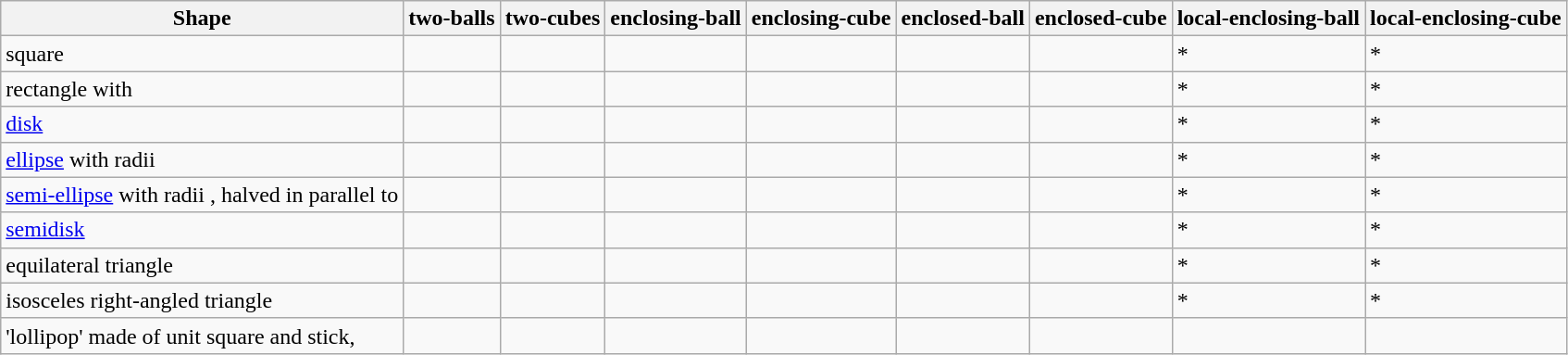<table class="wikitable sortable">
<tr>
<th>Shape</th>
<th>two-balls</th>
<th>two-cubes</th>
<th>enclosing-ball</th>
<th>enclosing-cube</th>
<th>enclosed-ball</th>
<th>enclosed-cube</th>
<th>local-enclosing-ball</th>
<th>local-enclosing-cube</th>
</tr>
<tr>
<td>square</td>
<td></td>
<td></td>
<td></td>
<td></td>
<td></td>
<td></td>
<td>*</td>
<td>*</td>
</tr>
<tr>
<td> rectangle with </td>
<td></td>
<td></td>
<td></td>
<td></td>
<td></td>
<td></td>
<td>*</td>
<td>*</td>
</tr>
<tr>
<td><a href='#'>disk</a></td>
<td></td>
<td></td>
<td></td>
<td></td>
<td></td>
<td></td>
<td>*</td>
<td>*</td>
</tr>
<tr>
<td><a href='#'>ellipse</a> with radii </td>
<td></td>
<td></td>
<td></td>
<td></td>
<td></td>
<td></td>
<td>*</td>
<td>*</td>
</tr>
<tr>
<td><a href='#'>semi-ellipse</a> with radii , halved in parallel to </td>
<td></td>
<td></td>
<td></td>
<td></td>
<td></td>
<td></td>
<td>*</td>
<td>*</td>
</tr>
<tr>
<td><a href='#'>semidisk</a></td>
<td></td>
<td></td>
<td></td>
<td></td>
<td></td>
<td></td>
<td>*</td>
<td>*</td>
</tr>
<tr>
<td>equilateral triangle</td>
<td></td>
<td></td>
<td></td>
<td></td>
<td></td>
<td></td>
<td>*</td>
<td>*</td>
</tr>
<tr>
<td>isosceles right-angled triangle</td>
<td></td>
<td></td>
<td></td>
<td></td>
<td></td>
<td></td>
<td>*</td>
<td>*</td>
</tr>
<tr>
<td>'lollipop' made of unit square and  stick, </td>
<td></td>
<td></td>
<td></td>
<td></td>
<td></td>
<td></td>
<td></td>
<td></td>
</tr>
</table>
